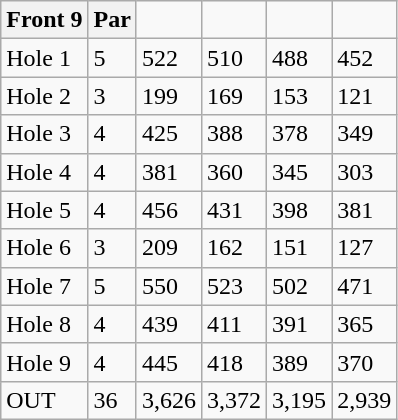<table class="wikitable">
<tr>
<th>Front 9</th>
<th>Par</th>
<td></td>
<td></td>
<td></td>
<td></td>
</tr>
<tr>
<td>Hole 1</td>
<td>5</td>
<td>522</td>
<td>510</td>
<td>488</td>
<td>452</td>
</tr>
<tr>
<td>Hole 2</td>
<td>3</td>
<td>199</td>
<td>169</td>
<td>153</td>
<td>121</td>
</tr>
<tr>
<td>Hole 3</td>
<td>4</td>
<td>425</td>
<td>388</td>
<td>378</td>
<td>349</td>
</tr>
<tr>
<td>Hole 4</td>
<td>4</td>
<td>381</td>
<td>360</td>
<td>345</td>
<td>303</td>
</tr>
<tr>
<td>Hole 5</td>
<td>4</td>
<td>456</td>
<td>431</td>
<td>398</td>
<td>381</td>
</tr>
<tr>
<td>Hole 6</td>
<td>3</td>
<td>209</td>
<td>162</td>
<td>151</td>
<td>127</td>
</tr>
<tr>
<td>Hole 7</td>
<td>5</td>
<td>550</td>
<td>523</td>
<td>502</td>
<td>471</td>
</tr>
<tr>
<td>Hole 8</td>
<td>4</td>
<td>439</td>
<td>411</td>
<td>391</td>
<td>365</td>
</tr>
<tr>
<td>Hole 9</td>
<td>4</td>
<td>445</td>
<td>418</td>
<td>389</td>
<td>370</td>
</tr>
<tr>
<td>OUT</td>
<td>36</td>
<td>3,626</td>
<td>3,372</td>
<td>3,195</td>
<td>2,939</td>
</tr>
</table>
